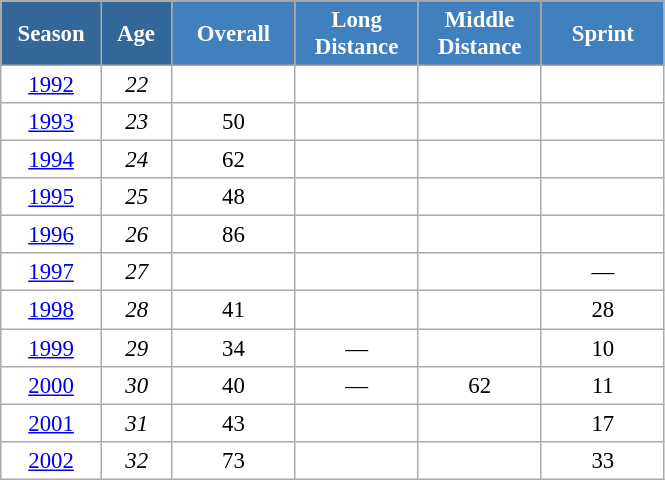<table class="wikitable" style="font-size:95%; text-align:center; border:grey solid 1px; border-collapse:collapse; background:#ffffff;">
<tr>
<th style="background-color:#369; color:white; width:60px;" rowspan="2"> Season </th>
<th style="background-color:#369; color:white; width:40px;" rowspan="2"> Age </th>
</tr>
<tr>
<th style="background-color:#4180be; color:white; width:75px;">Overall</th>
<th style="background-color:#4180be; color:white; width:75px;">Long Distance</th>
<th style="background-color:#4180be; color:white; width:75px;">Middle Distance</th>
<th style="background-color:#4180be; color:white; width:75px;">Sprint</th>
</tr>
<tr>
<td><a href='#'>1992</a></td>
<td><em>22</em></td>
<td></td>
<td></td>
<td></td>
<td></td>
</tr>
<tr>
<td><a href='#'>1993</a></td>
<td><em>23</em></td>
<td>50</td>
<td></td>
<td></td>
<td></td>
</tr>
<tr>
<td><a href='#'>1994</a></td>
<td><em>24</em></td>
<td>62</td>
<td></td>
<td></td>
<td></td>
</tr>
<tr>
<td><a href='#'>1995</a></td>
<td><em>25</em></td>
<td>48</td>
<td></td>
<td></td>
<td></td>
</tr>
<tr>
<td><a href='#'>1996</a></td>
<td><em>26</em></td>
<td>86</td>
<td></td>
<td></td>
<td></td>
</tr>
<tr>
<td><a href='#'>1997</a></td>
<td><em>27</em></td>
<td></td>
<td></td>
<td></td>
<td>—</td>
</tr>
<tr>
<td><a href='#'>1998</a></td>
<td><em>28</em></td>
<td>41</td>
<td></td>
<td></td>
<td>28</td>
</tr>
<tr>
<td><a href='#'>1999</a></td>
<td><em>29</em></td>
<td>34</td>
<td>—</td>
<td></td>
<td>10</td>
</tr>
<tr>
<td><a href='#'>2000</a></td>
<td><em>30</em></td>
<td>40</td>
<td>—</td>
<td>62</td>
<td>11</td>
</tr>
<tr>
<td><a href='#'>2001</a></td>
<td><em>31</em></td>
<td>43</td>
<td></td>
<td></td>
<td>17</td>
</tr>
<tr>
<td><a href='#'>2002</a></td>
<td><em>32</em></td>
<td>73</td>
<td></td>
<td></td>
<td>33</td>
</tr>
</table>
